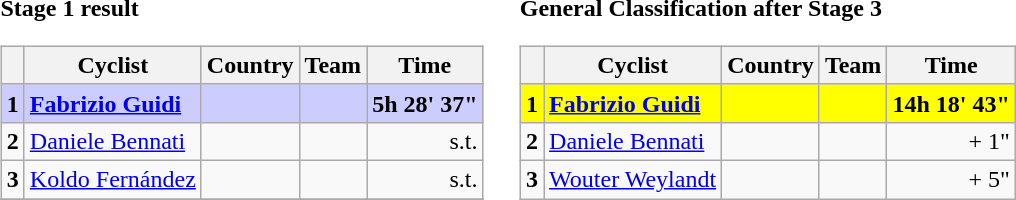<table>
<tr>
<td><strong>Stage 1 result</strong><br><table class="wikitable">
<tr style="background:#ccccff;">
<th></th>
<th>Cyclist</th>
<th>Country</th>
<th>Team</th>
<th>Time</th>
</tr>
<tr style="background:#ccccff;">
<td><strong>1</strong></td>
<td><strong><a href='#'>Fabrizio Guidi</a></strong></td>
<td><strong></strong></td>
<td><strong></strong></td>
<td align=right><strong>5h 28' 37"</strong></td>
</tr>
<tr>
<td><strong>2</strong></td>
<td><a href='#'>Daniele Bennati</a></td>
<td></td>
<td></td>
<td align=right>s.t.</td>
</tr>
<tr>
<td><strong>3</strong></td>
<td><a href='#'>Koldo Fernández</a></td>
<td></td>
<td></td>
<td align=right>s.t.</td>
</tr>
<tr>
</tr>
</table>
</td>
<td></td>
<td><strong>General Classification after Stage 3</strong><br><table class="wikitable">
<tr>
<th></th>
<th>Cyclist</th>
<th>Country</th>
<th>Team</th>
<th>Time</th>
</tr>
<tr bgcolor="yellow">
<td><strong>1</strong></td>
<td><strong><a href='#'>Fabrizio Guidi</a></strong></td>
<td><strong></strong></td>
<td><strong></strong></td>
<td align=right><strong>14h 18' 43"</strong></td>
</tr>
<tr>
<td><strong>2</strong></td>
<td><a href='#'>Daniele Bennati</a></td>
<td></td>
<td></td>
<td align=right>+ 1"</td>
</tr>
<tr>
<td><strong>3</strong></td>
<td><a href='#'>Wouter Weylandt</a></td>
<td></td>
<td></td>
<td align=right>+ 5"</td>
</tr>
</table>
</td>
</tr>
</table>
